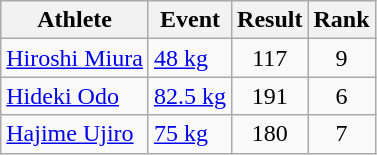<table class="wikitable">
<tr>
<th>Athlete</th>
<th>Event</th>
<th>Result</th>
<th>Rank</th>
</tr>
<tr align=center>
<td align=left><a href='#'>Hiroshi Miura</a></td>
<td align=left><a href='#'>48 kg</a></td>
<td>117</td>
<td>9</td>
</tr>
<tr align=center>
<td align=left><a href='#'>Hideki Odo</a></td>
<td align=left><a href='#'>82.5 kg</a></td>
<td>191</td>
<td>6</td>
</tr>
<tr align=center>
<td align=left><a href='#'>Hajime Ujiro</a></td>
<td align=left><a href='#'>75 kg</a></td>
<td>180</td>
<td>7</td>
</tr>
</table>
